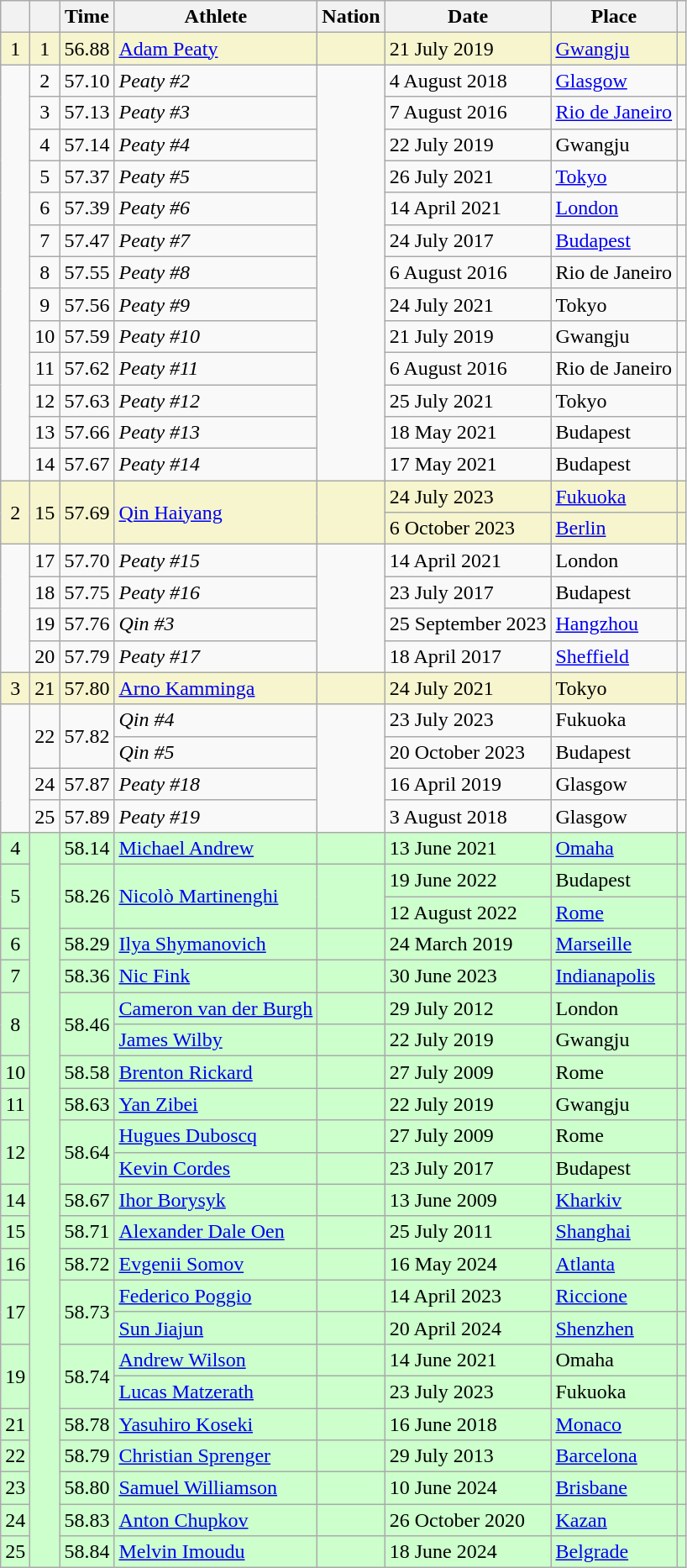<table class="wikitable sortable">
<tr>
<th></th>
<th></th>
<th>Time</th>
<th>Athlete</th>
<th>Nation</th>
<th>Date</th>
<th>Place</th>
<th class="unsortable"></th>
</tr>
<tr bgcolor=f6F5CE>
<td align=center>1</td>
<td align=center>1</td>
<td>56.88</td>
<td><a href='#'>Adam Peaty</a></td>
<td></td>
<td>21 July 2019</td>
<td><a href='#'>Gwangju</a></td>
<td></td>
</tr>
<tr>
<td rowspan="13"></td>
<td align=center>2</td>
<td>57.10</td>
<td><em>Peaty #2</em></td>
<td rowspan="13"></td>
<td>4 August 2018</td>
<td><a href='#'>Glasgow</a></td>
<td></td>
</tr>
<tr>
<td align=center>3</td>
<td>57.13</td>
<td><em>Peaty #3</em></td>
<td>7 August 2016</td>
<td><a href='#'>Rio de Janeiro</a></td>
<td></td>
</tr>
<tr>
<td align=center>4</td>
<td>57.14</td>
<td><em>Peaty #4</em></td>
<td>22 July 2019</td>
<td>Gwangju</td>
<td></td>
</tr>
<tr>
<td align=center>5</td>
<td>57.37</td>
<td><em>Peaty #5</em></td>
<td>26 July 2021</td>
<td><a href='#'>Tokyo</a></td>
<td></td>
</tr>
<tr>
<td align=center>6</td>
<td>57.39</td>
<td><em>Peaty #6</em></td>
<td>14 April 2021</td>
<td><a href='#'>London</a></td>
<td></td>
</tr>
<tr>
<td align=center>7</td>
<td>57.47</td>
<td><em>Peaty #7</em></td>
<td>24 July 2017</td>
<td><a href='#'>Budapest</a></td>
<td></td>
</tr>
<tr>
<td align=center>8</td>
<td>57.55</td>
<td><em>Peaty #8</em></td>
<td>6 August 2016</td>
<td>Rio de Janeiro</td>
<td></td>
</tr>
<tr>
<td align=center>9</td>
<td>57.56</td>
<td><em>Peaty #9</em></td>
<td>24 July 2021</td>
<td>Tokyo</td>
<td></td>
</tr>
<tr>
<td align=center>10</td>
<td>57.59</td>
<td><em>Peaty #10</em></td>
<td>21 July 2019</td>
<td>Gwangju</td>
<td></td>
</tr>
<tr>
<td align=center>11</td>
<td>57.62</td>
<td><em>Peaty #11</em></td>
<td>6 August 2016</td>
<td>Rio de Janeiro</td>
<td></td>
</tr>
<tr>
<td align=center>12</td>
<td>57.63</td>
<td><em>Peaty #12</em></td>
<td>25 July 2021</td>
<td>Tokyo</td>
<td></td>
</tr>
<tr>
<td align=center>13</td>
<td>57.66</td>
<td><em>Peaty #13</em></td>
<td>18 May 2021</td>
<td>Budapest</td>
<td></td>
</tr>
<tr>
<td align=center>14</td>
<td>57.67</td>
<td><em>Peaty #14</em></td>
<td>17 May 2021</td>
<td>Budapest</td>
<td></td>
</tr>
<tr bgcolor=f6F5CE>
<td rowspan="2" align=center>2</td>
<td rowspan="2" align=center>15</td>
<td rowspan="2">57.69</td>
<td rowspan="2"><a href='#'>Qin Haiyang</a></td>
<td rowspan="2"></td>
<td>24 July 2023</td>
<td><a href='#'>Fukuoka</a></td>
<td></td>
</tr>
<tr bgcolor=f6F5CE>
<td>6 October 2023</td>
<td><a href='#'>Berlin</a></td>
<td></td>
</tr>
<tr>
<td rowspan="4"></td>
<td align=center>17</td>
<td>57.70</td>
<td><em>Peaty #15</em></td>
<td rowspan="4"></td>
<td>14 April 2021</td>
<td>London</td>
<td></td>
</tr>
<tr>
<td align=center>18</td>
<td>57.75</td>
<td><em>Peaty #16</em></td>
<td>23 July 2017</td>
<td>Budapest</td>
<td></td>
</tr>
<tr>
<td align=center>19</td>
<td>57.76</td>
<td><em>Qin #3</em></td>
<td>25 September 2023</td>
<td><a href='#'>Hangzhou</a></td>
<td></td>
</tr>
<tr>
<td align=center>20</td>
<td>57.79</td>
<td><em>Peaty #17</em></td>
<td>18 April 2017</td>
<td><a href='#'>Sheffield</a></td>
<td></td>
</tr>
<tr bgcolor=f6F5CE>
<td align=center>3</td>
<td align=center>21</td>
<td>57.80</td>
<td><a href='#'>Arno Kamminga</a></td>
<td></td>
<td>24 July 2021</td>
<td>Tokyo</td>
<td></td>
</tr>
<tr>
<td rowspan="4"></td>
<td rowspan="2" align=center>22</td>
<td rowspan="2">57.82</td>
<td><em>Qin #4</em></td>
<td rowspan="4"></td>
<td>23 July 2023</td>
<td>Fukuoka</td>
<td></td>
</tr>
<tr>
<td><em>Qin #5</em></td>
<td>20 October 2023</td>
<td>Budapest</td>
<td></td>
</tr>
<tr>
<td align=center>24</td>
<td>57.87</td>
<td><em>Peaty #18</em></td>
<td>16 April 2019</td>
<td>Glasgow</td>
<td></td>
</tr>
<tr>
<td align=center>25</td>
<td>57.89</td>
<td><em>Peaty #19</em></td>
<td>3 August 2018</td>
<td>Glasgow</td>
<td></td>
</tr>
<tr bgcolor=CCFFCC>
<td align=center>4</td>
<td rowspan="23"></td>
<td>58.14</td>
<td><a href='#'>Michael Andrew</a></td>
<td></td>
<td>13 June 2021</td>
<td><a href='#'>Omaha</a></td>
<td></td>
</tr>
<tr bgcolor=CCFFCC>
<td rowspan="2" align=center>5</td>
<td rowspan="2">58.26</td>
<td rowspan="2"><a href='#'>Nicolò Martinenghi</a></td>
<td rowspan="2"></td>
<td>19 June 2022</td>
<td>Budapest</td>
<td></td>
</tr>
<tr bgcolor=CCFFCC>
<td>12 August 2022</td>
<td><a href='#'>Rome</a></td>
<td></td>
</tr>
<tr bgcolor=CCFFCC>
<td align=center>6</td>
<td>58.29</td>
<td><a href='#'>Ilya Shymanovich</a></td>
<td></td>
<td>24 March 2019</td>
<td><a href='#'>Marseille</a></td>
<td></td>
</tr>
<tr bgcolor=CCFFCC>
<td align=center>7</td>
<td>58.36</td>
<td><a href='#'>Nic Fink</a></td>
<td></td>
<td>30 June 2023</td>
<td><a href='#'>Indianapolis</a></td>
<td></td>
</tr>
<tr bgcolor=CCFFCC>
<td rowspan="2" align=center>8</td>
<td rowspan="2">58.46</td>
<td><a href='#'>Cameron van der Burgh</a></td>
<td></td>
<td>29 July 2012</td>
<td>London</td>
<td></td>
</tr>
<tr bgcolor=CCFFCC>
<td><a href='#'>James Wilby</a></td>
<td></td>
<td>22 July 2019</td>
<td>Gwangju</td>
<td></td>
</tr>
<tr bgcolor=CCFFCC>
<td align=center>10</td>
<td>58.58</td>
<td><a href='#'>Brenton Rickard</a></td>
<td></td>
<td>27 July 2009</td>
<td>Rome</td>
<td></td>
</tr>
<tr bgcolor=CCFFCC>
<td align=center>11</td>
<td>58.63</td>
<td><a href='#'>Yan Zibei</a></td>
<td></td>
<td>22 July 2019</td>
<td>Gwangju</td>
<td></td>
</tr>
<tr bgcolor=CCFFCC>
<td rowspan="2" align=center>12</td>
<td rowspan="2">58.64</td>
<td><a href='#'>Hugues Duboscq</a></td>
<td></td>
<td>27 July 2009</td>
<td>Rome</td>
<td></td>
</tr>
<tr bgcolor=CCFFCC>
<td><a href='#'>Kevin Cordes</a></td>
<td></td>
<td>23 July 2017</td>
<td>Budapest</td>
<td></td>
</tr>
<tr bgcolor=CCFFCC>
<td align=center>14</td>
<td>58.67</td>
<td><a href='#'>Ihor Borysyk</a></td>
<td></td>
<td>13 June 2009</td>
<td><a href='#'>Kharkiv</a></td>
<td></td>
</tr>
<tr bgcolor=CCFFCC>
<td align=center>15</td>
<td>58.71</td>
<td><a href='#'>Alexander Dale Oen</a></td>
<td></td>
<td>25 July 2011</td>
<td><a href='#'>Shanghai</a></td>
<td></td>
</tr>
<tr bgcolor=CCFFCC>
<td align=center>16</td>
<td>58.72</td>
<td><a href='#'>Evgenii Somov</a></td>
<td></td>
<td>16 May 2024</td>
<td><a href='#'>Atlanta</a></td>
<td></td>
</tr>
<tr bgcolor=CCFFCC>
<td rowspan="2" align=center>17</td>
<td rowspan="2">58.73</td>
<td><a href='#'>Federico Poggio</a></td>
<td></td>
<td>14 April 2023</td>
<td><a href='#'>Riccione</a></td>
<td></td>
</tr>
<tr bgcolor=CCFFCC>
<td><a href='#'>Sun Jiajun</a></td>
<td></td>
<td>20 April 2024</td>
<td><a href='#'>Shenzhen</a></td>
<td></td>
</tr>
<tr bgcolor=CCFFCC>
<td rowspan="2" align=center>19</td>
<td rowspan="2">58.74</td>
<td><a href='#'>Andrew Wilson</a></td>
<td></td>
<td>14 June 2021</td>
<td>Omaha</td>
<td></td>
</tr>
<tr bgcolor=CCFFCC>
<td><a href='#'>Lucas Matzerath</a></td>
<td></td>
<td>23 July 2023</td>
<td>Fukuoka</td>
<td></td>
</tr>
<tr bgcolor=CCFFCC>
<td align=center>21</td>
<td>58.78</td>
<td><a href='#'>Yasuhiro Koseki</a></td>
<td></td>
<td>16 June 2018</td>
<td><a href='#'>Monaco</a></td>
<td></td>
</tr>
<tr bgcolor=CCFFCC>
<td align=center>22</td>
<td>58.79</td>
<td><a href='#'>Christian Sprenger</a></td>
<td></td>
<td>29 July 2013</td>
<td><a href='#'>Barcelona</a></td>
<td></td>
</tr>
<tr bgcolor=CCFFCC>
<td align=center>23</td>
<td>58.80</td>
<td><a href='#'>Samuel Williamson</a></td>
<td></td>
<td>10 June 2024</td>
<td><a href='#'>Brisbane</a></td>
<td></td>
</tr>
<tr bgcolor=CCFFCC>
<td align=center>24</td>
<td>58.83</td>
<td><a href='#'>Anton Chupkov</a></td>
<td></td>
<td>26 October 2020</td>
<td><a href='#'>Kazan</a></td>
<td></td>
</tr>
<tr bgcolor=CCFFCC>
<td align=center>25</td>
<td>58.84</td>
<td><a href='#'>Melvin Imoudu</a></td>
<td></td>
<td>18 June 2024</td>
<td><a href='#'>Belgrade</a></td>
<td></td>
</tr>
</table>
